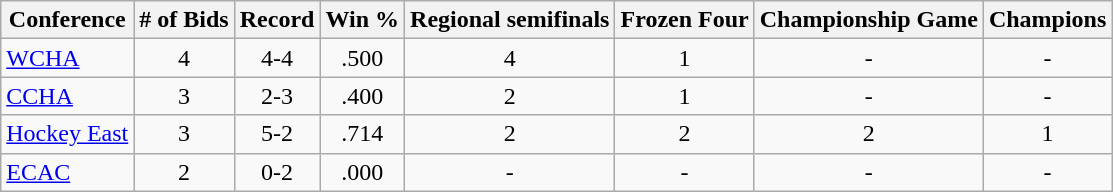<table class="wikitable sortable">
<tr>
<th>Conference</th>
<th># of Bids</th>
<th>Record</th>
<th>Win %</th>
<th>Regional semifinals</th>
<th>Frozen Four</th>
<th>Championship Game</th>
<th>Champions</th>
</tr>
<tr align="center">
<td align="left"><a href='#'>WCHA</a></td>
<td>4</td>
<td>4-4</td>
<td>.500</td>
<td>4</td>
<td>1</td>
<td>-</td>
<td>-</td>
</tr>
<tr align="center">
<td align="left"><a href='#'>CCHA</a></td>
<td>3</td>
<td>2-3</td>
<td>.400</td>
<td>2</td>
<td>1</td>
<td>-</td>
<td>-</td>
</tr>
<tr align="center">
<td align="left"><a href='#'>Hockey East</a></td>
<td>3</td>
<td>5-2</td>
<td>.714</td>
<td>2</td>
<td>2</td>
<td>2</td>
<td>1</td>
</tr>
<tr align="center">
<td align="left"><a href='#'>ECAC</a></td>
<td>2</td>
<td>0-2</td>
<td>.000</td>
<td>-</td>
<td>-</td>
<td>-</td>
<td>-</td>
</tr>
</table>
